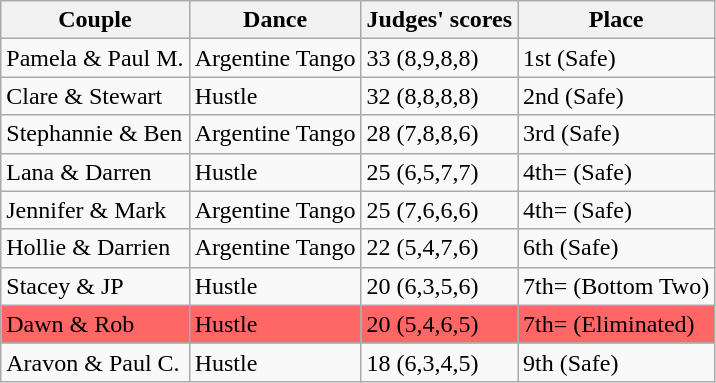<table class="wikitable sortable">
<tr>
<th>Couple</th>
<th>Dance</th>
<th>Judges' scores</th>
<th>Place</th>
</tr>
<tr>
<td>Pamela & Paul M.</td>
<td>Argentine Tango</td>
<td>33 (8,9,8,8)</td>
<td>1st (Safe)</td>
</tr>
<tr>
<td>Clare & Stewart</td>
<td>Hustle</td>
<td>32 (8,8,8,8)</td>
<td>2nd (Safe)</td>
</tr>
<tr>
<td>Stephannie & Ben</td>
<td>Argentine Tango</td>
<td>28 (7,8,8,6)</td>
<td>3rd (Safe)</td>
</tr>
<tr>
<td>Lana & Darren</td>
<td>Hustle</td>
<td>25 (6,5,7,7)</td>
<td>4th= (Safe)</td>
</tr>
<tr>
<td>Jennifer & Mark</td>
<td>Argentine Tango</td>
<td>25 (7,6,6,6)</td>
<td>4th= (Safe)</td>
</tr>
<tr>
<td>Hollie & Darrien</td>
<td>Argentine Tango</td>
<td>22 (5,4,7,6)</td>
<td>6th (Safe)</td>
</tr>
<tr>
<td>Stacey & JP</td>
<td>Hustle</td>
<td>20 (6,3,5,6)</td>
<td>7th= (Bottom Two)</td>
</tr>
<tr bgcolor=#ff6666>
<td>Dawn & Rob</td>
<td>Hustle</td>
<td>20 (5,4,6,5)</td>
<td>7th= (Eliminated)</td>
</tr>
<tr>
<td>Aravon & Paul C.</td>
<td>Hustle</td>
<td>18 (6,3,4,5)</td>
<td>9th (Safe)</td>
</tr>
</table>
